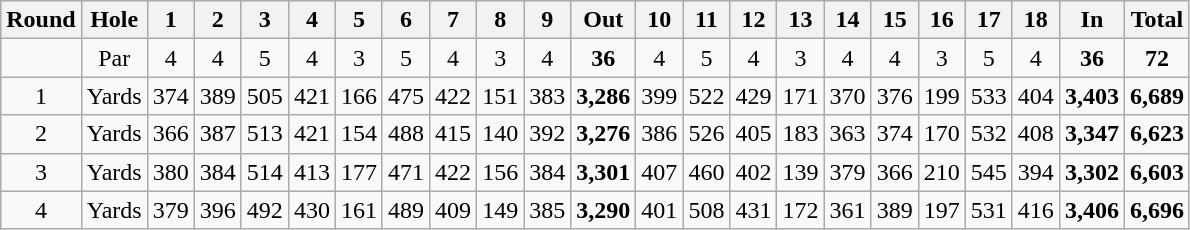<table class="wikitable" style="text-align:center">
<tr>
<th>Round</th>
<th align="left">Hole</th>
<th>1</th>
<th>2</th>
<th>3</th>
<th>4</th>
<th>5</th>
<th>6</th>
<th>7</th>
<th>8</th>
<th>9</th>
<th>Out</th>
<th>10</th>
<th>11</th>
<th>12</th>
<th>13</th>
<th>14</th>
<th>15</th>
<th>16</th>
<th>17</th>
<th>18</th>
<th>In</th>
<th>Total</th>
</tr>
<tr>
<td></td>
<td align="center">Par</td>
<td>4</td>
<td>4</td>
<td>5</td>
<td>4</td>
<td>3</td>
<td>5</td>
<td>4</td>
<td>3</td>
<td>4</td>
<td><strong>36</strong></td>
<td>4</td>
<td>5</td>
<td>4</td>
<td>3</td>
<td>4</td>
<td>4</td>
<td>3</td>
<td>5</td>
<td>4</td>
<td><strong>36</strong></td>
<td><strong>72</strong></td>
</tr>
<tr>
<td>1</td>
<td align="left">Yards</td>
<td>374</td>
<td>389</td>
<td>505</td>
<td>421</td>
<td>166</td>
<td>475</td>
<td>422</td>
<td>151</td>
<td>383</td>
<td><strong>3,286</strong></td>
<td>399</td>
<td>522</td>
<td>429</td>
<td>171</td>
<td>370</td>
<td>376</td>
<td>199</td>
<td>533</td>
<td>404</td>
<td><strong>3,403</strong></td>
<td><strong>6,689</strong></td>
</tr>
<tr>
<td>2</td>
<td align="left">Yards</td>
<td>366</td>
<td>387</td>
<td>513</td>
<td>421</td>
<td>154</td>
<td>488</td>
<td>415</td>
<td>140</td>
<td>392</td>
<td><strong>3,276</strong></td>
<td>386</td>
<td>526</td>
<td>405</td>
<td>183</td>
<td>363</td>
<td>374</td>
<td>170</td>
<td>532</td>
<td>408</td>
<td><strong>3,347</strong></td>
<td><strong>6,623</strong></td>
</tr>
<tr>
<td>3</td>
<td align="left">Yards</td>
<td>380</td>
<td>384</td>
<td>514</td>
<td>413</td>
<td>177</td>
<td>471</td>
<td>422</td>
<td>156</td>
<td>384</td>
<td><strong>3,301</strong></td>
<td>407</td>
<td>460</td>
<td>402</td>
<td>139</td>
<td>379</td>
<td>366</td>
<td>210</td>
<td>545</td>
<td>394</td>
<td><strong>3,302</strong></td>
<td><strong>6,603</strong></td>
</tr>
<tr>
<td>4</td>
<td align="left">Yards</td>
<td>379</td>
<td>396</td>
<td>492</td>
<td>430</td>
<td>161</td>
<td>489</td>
<td>409</td>
<td>149</td>
<td>385</td>
<td><strong>3,290</strong></td>
<td>401</td>
<td>508</td>
<td>431</td>
<td>172</td>
<td>361</td>
<td>389</td>
<td>197</td>
<td>531</td>
<td>416</td>
<td><strong>3,406</strong></td>
<td><strong>6,696</strong></td>
</tr>
</table>
